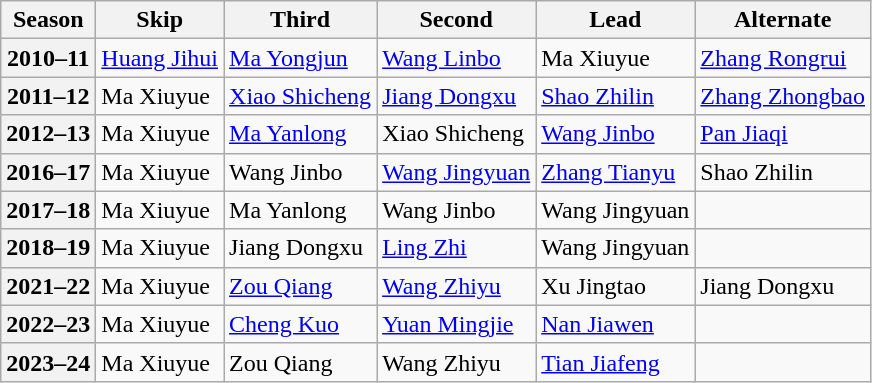<table class="wikitable">
<tr>
<th scope="col">Season</th>
<th scope="col">Skip</th>
<th scope="col">Third</th>
<th scope="col">Second</th>
<th scope="col">Lead</th>
<th scope="col">Alternate</th>
</tr>
<tr>
<th scope="row">2010–11</th>
<td><a href='#'>Huang Jihui</a></td>
<td><a href='#'>Ma Yongjun</a></td>
<td><a href='#'>Wang Linbo</a></td>
<td>Ma Xiuyue</td>
<td><a href='#'>Zhang Rongrui</a></td>
</tr>
<tr>
<th scope="row">2011–12</th>
<td>Ma Xiuyue</td>
<td><a href='#'>Xiao Shicheng</a></td>
<td><a href='#'>Jiang Dongxu</a></td>
<td><a href='#'>Shao Zhilin</a></td>
<td><a href='#'>Zhang Zhongbao</a></td>
</tr>
<tr>
<th scope="row">2012–13</th>
<td>Ma Xiuyue</td>
<td><a href='#'>Ma Yanlong</a></td>
<td>Xiao Shicheng</td>
<td><a href='#'>Wang Jinbo</a></td>
<td><a href='#'>Pan Jiaqi</a></td>
</tr>
<tr>
<th scope="row">2016–17</th>
<td>Ma Xiuyue</td>
<td>Wang Jinbo</td>
<td><a href='#'>Wang Jingyuan</a></td>
<td><a href='#'>Zhang Tianyu</a></td>
<td>Shao Zhilin</td>
</tr>
<tr>
<th scope="row">2017–18</th>
<td>Ma Xiuyue</td>
<td>Ma Yanlong</td>
<td>Wang Jinbo</td>
<td>Wang Jingyuan</td>
<td></td>
</tr>
<tr>
<th scope="row">2018–19</th>
<td>Ma Xiuyue</td>
<td>Jiang Dongxu</td>
<td><a href='#'>Ling Zhi</a></td>
<td>Wang Jingyuan</td>
<td></td>
</tr>
<tr>
<th scope="row">2021–22</th>
<td>Ma Xiuyue</td>
<td><a href='#'>Zou Qiang</a></td>
<td><a href='#'>Wang Zhiyu</a></td>
<td>Xu Jingtao</td>
<td>Jiang Dongxu</td>
</tr>
<tr>
<th scope="row">2022–23</th>
<td>Ma Xiuyue</td>
<td><a href='#'>Cheng Kuo</a></td>
<td><a href='#'>Yuan Mingjie</a></td>
<td><a href='#'>Nan Jiawen</a></td>
<td></td>
</tr>
<tr>
<th scope="row">2023–24</th>
<td>Ma Xiuyue</td>
<td>Zou Qiang</td>
<td>Wang Zhiyu</td>
<td><a href='#'>Tian Jiafeng</a></td>
<td></td>
</tr>
</table>
